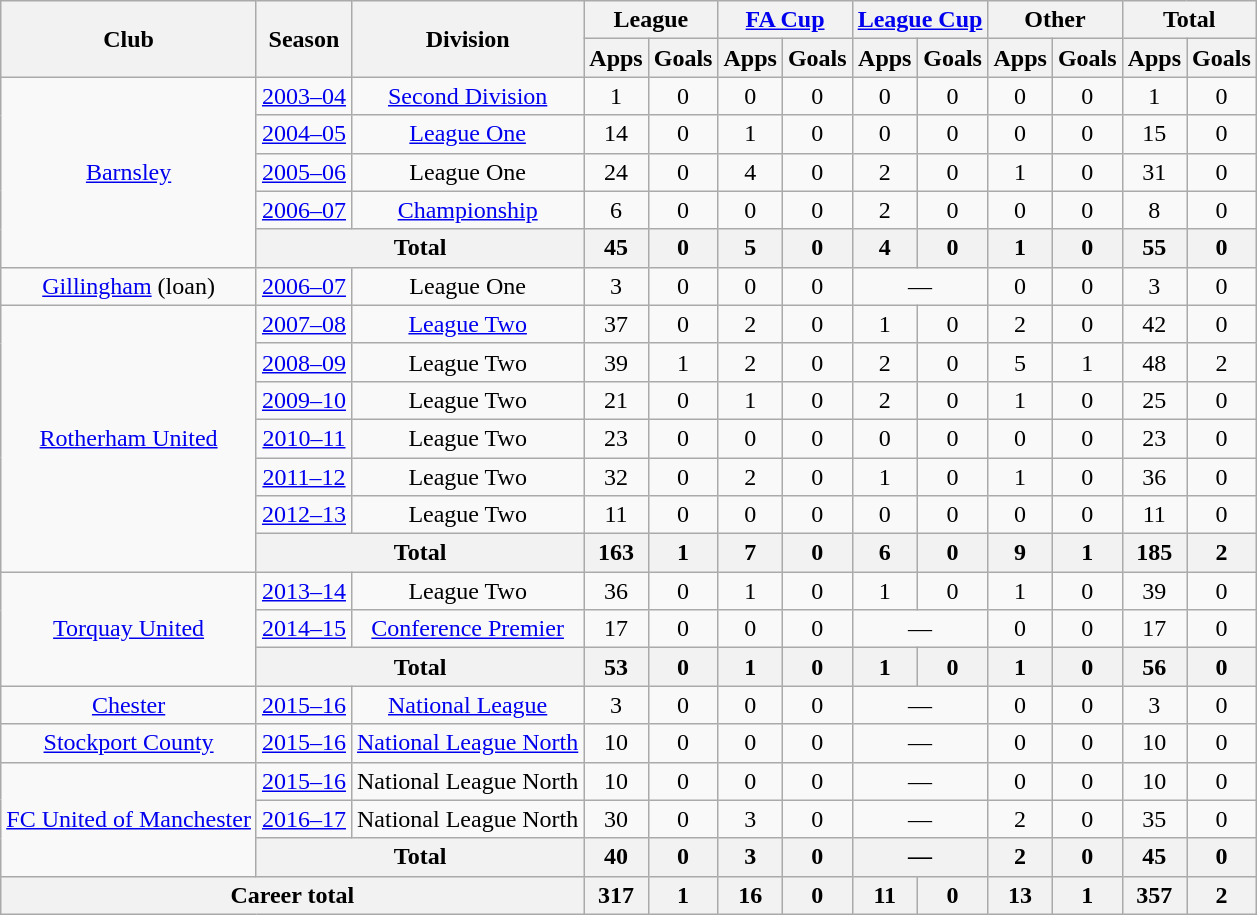<table class="wikitable" style="text-align:center;">
<tr>
<th rowspan="2">Club</th>
<th rowspan="2">Season</th>
<th rowspan="2">Division</th>
<th colspan="2">League</th>
<th colspan="2"><a href='#'>FA Cup</a></th>
<th colspan="2"><a href='#'>League Cup</a></th>
<th colspan="2">Other</th>
<th colspan="2">Total</th>
</tr>
<tr>
<th>Apps</th>
<th>Goals</th>
<th>Apps</th>
<th>Goals</th>
<th>Apps</th>
<th>Goals</th>
<th>Apps</th>
<th>Goals</th>
<th>Apps</th>
<th>Goals</th>
</tr>
<tr>
<td rowspan="5"><a href='#'>Barnsley</a></td>
<td><a href='#'>2003–04</a></td>
<td><a href='#'>Second Division</a></td>
<td>1</td>
<td>0</td>
<td>0</td>
<td>0</td>
<td>0</td>
<td>0</td>
<td>0</td>
<td>0</td>
<td>1</td>
<td>0</td>
</tr>
<tr>
<td><a href='#'>2004–05</a></td>
<td><a href='#'>League One</a></td>
<td>14</td>
<td>0</td>
<td>1</td>
<td>0</td>
<td>0</td>
<td>0</td>
<td>0</td>
<td>0</td>
<td>15</td>
<td>0</td>
</tr>
<tr>
<td><a href='#'>2005–06</a></td>
<td>League One</td>
<td>24</td>
<td>0</td>
<td>4</td>
<td>0</td>
<td>2</td>
<td>0</td>
<td>1</td>
<td>0</td>
<td>31</td>
<td>0</td>
</tr>
<tr>
<td><a href='#'>2006–07</a></td>
<td><a href='#'>Championship</a></td>
<td>6</td>
<td>0</td>
<td>0</td>
<td>0</td>
<td>2</td>
<td>0</td>
<td>0</td>
<td>0</td>
<td>8</td>
<td>0</td>
</tr>
<tr>
<th colspan="2">Total</th>
<th>45</th>
<th>0</th>
<th>5</th>
<th>0</th>
<th>4</th>
<th>0</th>
<th>1</th>
<th>0</th>
<th>55</th>
<th>0</th>
</tr>
<tr>
<td><a href='#'>Gillingham</a> (loan)</td>
<td><a href='#'>2006–07</a></td>
<td>League One</td>
<td>3</td>
<td>0</td>
<td>0</td>
<td>0</td>
<td colspan=2>—</td>
<td>0</td>
<td>0</td>
<td>3</td>
<td>0</td>
</tr>
<tr>
<td rowspan="7"><a href='#'>Rotherham United</a></td>
<td><a href='#'>2007–08</a></td>
<td><a href='#'>League Two</a></td>
<td>37</td>
<td>0</td>
<td>2</td>
<td>0</td>
<td>1</td>
<td>0</td>
<td>2</td>
<td>0</td>
<td>42</td>
<td>0</td>
</tr>
<tr>
<td><a href='#'>2008–09</a></td>
<td>League Two</td>
<td>39</td>
<td>1</td>
<td>2</td>
<td>0</td>
<td>2</td>
<td>0</td>
<td>5</td>
<td>1</td>
<td>48</td>
<td>2</td>
</tr>
<tr>
<td><a href='#'>2009–10</a></td>
<td>League Two</td>
<td>21</td>
<td>0</td>
<td>1</td>
<td>0</td>
<td>2</td>
<td>0</td>
<td>1</td>
<td>0</td>
<td>25</td>
<td>0</td>
</tr>
<tr>
<td><a href='#'>2010–11</a></td>
<td>League Two</td>
<td>23</td>
<td>0</td>
<td>0</td>
<td>0</td>
<td>0</td>
<td>0</td>
<td>0</td>
<td>0</td>
<td>23</td>
<td>0</td>
</tr>
<tr>
<td><a href='#'>2011–12</a></td>
<td>League Two</td>
<td>32</td>
<td>0</td>
<td>2</td>
<td>0</td>
<td>1</td>
<td>0</td>
<td>1</td>
<td>0</td>
<td>36</td>
<td>0</td>
</tr>
<tr>
<td><a href='#'>2012–13</a></td>
<td>League Two</td>
<td>11</td>
<td>0</td>
<td>0</td>
<td>0</td>
<td>0</td>
<td>0</td>
<td>0</td>
<td>0</td>
<td>11</td>
<td>0</td>
</tr>
<tr>
<th colspan="2">Total</th>
<th>163</th>
<th>1</th>
<th>7</th>
<th>0</th>
<th>6</th>
<th>0</th>
<th>9</th>
<th>1</th>
<th>185</th>
<th>2</th>
</tr>
<tr>
<td rowspan="3"><a href='#'>Torquay United</a></td>
<td><a href='#'>2013–14</a></td>
<td>League Two</td>
<td>36</td>
<td>0</td>
<td>1</td>
<td>0</td>
<td>1</td>
<td>0</td>
<td>1</td>
<td>0</td>
<td>39</td>
<td>0</td>
</tr>
<tr>
<td><a href='#'>2014–15</a></td>
<td><a href='#'>Conference Premier</a></td>
<td>17</td>
<td>0</td>
<td>0</td>
<td>0</td>
<td colspan=2>—</td>
<td>0</td>
<td>0</td>
<td>17</td>
<td>0</td>
</tr>
<tr>
<th colspan="2">Total</th>
<th>53</th>
<th>0</th>
<th>1</th>
<th>0</th>
<th>1</th>
<th>0</th>
<th>1</th>
<th>0</th>
<th>56</th>
<th>0</th>
</tr>
<tr>
<td><a href='#'>Chester</a></td>
<td><a href='#'>2015–16</a></td>
<td><a href='#'>National League</a></td>
<td>3</td>
<td>0</td>
<td>0</td>
<td>0</td>
<td colspan=2>—</td>
<td>0</td>
<td>0</td>
<td>3</td>
<td>0</td>
</tr>
<tr>
<td><a href='#'>Stockport County</a></td>
<td><a href='#'>2015–16</a></td>
<td><a href='#'>National League North</a></td>
<td>10</td>
<td>0</td>
<td>0</td>
<td>0</td>
<td colspan=2>—</td>
<td>0</td>
<td>0</td>
<td>10</td>
<td>0</td>
</tr>
<tr>
<td rowspan="3"><a href='#'>FC United of Manchester</a></td>
<td><a href='#'>2015–16</a></td>
<td>National League North</td>
<td>10</td>
<td>0</td>
<td>0</td>
<td>0</td>
<td colspan=2>—</td>
<td>0</td>
<td>0</td>
<td>10</td>
<td>0</td>
</tr>
<tr>
<td><a href='#'>2016–17</a></td>
<td>National League North</td>
<td>30</td>
<td>0</td>
<td>3</td>
<td>0</td>
<td colspan=2>—</td>
<td>2</td>
<td>0</td>
<td>35</td>
<td>0</td>
</tr>
<tr>
<th colspan="2">Total</th>
<th>40</th>
<th>0</th>
<th>3</th>
<th>0</th>
<th colspan=2>—</th>
<th>2</th>
<th>0</th>
<th>45</th>
<th>0</th>
</tr>
<tr>
<th colspan="3">Career total</th>
<th>317</th>
<th>1</th>
<th>16</th>
<th>0</th>
<th>11</th>
<th>0</th>
<th>13</th>
<th>1</th>
<th>357</th>
<th>2</th>
</tr>
</table>
